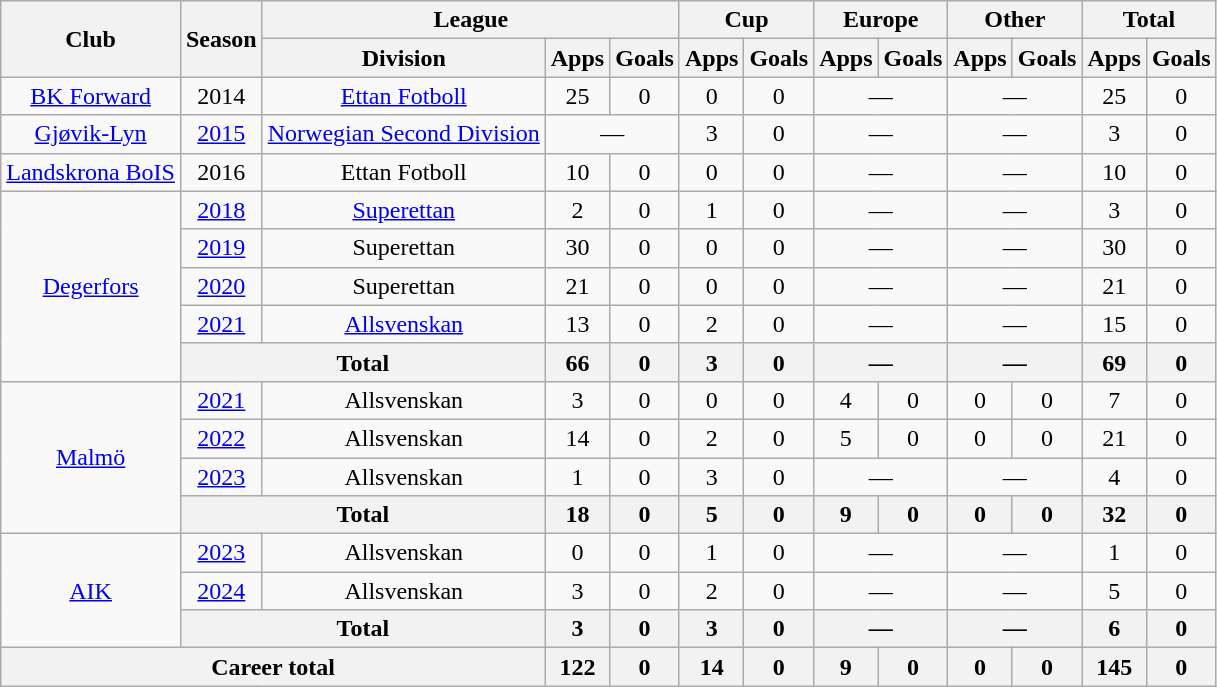<table class="wikitable" style="text-align:center">
<tr>
<th rowspan="2">Club</th>
<th rowspan="2">Season</th>
<th colspan="3">League</th>
<th colspan="2">Cup</th>
<th colspan="2">Europe</th>
<th colspan="2">Other</th>
<th colspan="2">Total</th>
</tr>
<tr>
<th>Division</th>
<th>Apps</th>
<th>Goals</th>
<th>Apps</th>
<th>Goals</th>
<th>Apps</th>
<th>Goals</th>
<th>Apps</th>
<th>Goals</th>
<th>Apps</th>
<th>Goals</th>
</tr>
<tr>
<td><a href='#'>BK Forward</a></td>
<td>2014</td>
<td><a href='#'>Ettan Fotboll</a></td>
<td>25</td>
<td>0</td>
<td>0</td>
<td>0</td>
<td colspan="2">—</td>
<td colspan="2">—</td>
<td>25</td>
<td>0</td>
</tr>
<tr>
<td><a href='#'>Gjøvik-Lyn</a></td>
<td><a href='#'>2015</a></td>
<td><a href='#'>Norwegian Second Division</a></td>
<td colspan="2">—</td>
<td>3</td>
<td>0</td>
<td colspan="2">—</td>
<td colspan="2">—</td>
<td>3</td>
<td>0</td>
</tr>
<tr>
<td><a href='#'>Landskrona BoIS</a></td>
<td>2016</td>
<td>Ettan Fotboll</td>
<td>10</td>
<td>0</td>
<td>0</td>
<td>0</td>
<td colspan="2">—</td>
<td colspan="2">—</td>
<td>10</td>
<td>0</td>
</tr>
<tr>
<td rowspan="5"><a href='#'>Degerfors</a></td>
<td><a href='#'>2018</a></td>
<td><a href='#'>Superettan</a></td>
<td>2</td>
<td>0</td>
<td>1</td>
<td>0</td>
<td colspan="2">—</td>
<td colspan="2">—</td>
<td>3</td>
<td>0</td>
</tr>
<tr>
<td><a href='#'>2019</a></td>
<td>Superettan</td>
<td>30</td>
<td>0</td>
<td>0</td>
<td>0</td>
<td colspan="2">—</td>
<td colspan="2">—</td>
<td>30</td>
<td>0</td>
</tr>
<tr>
<td><a href='#'>2020</a></td>
<td>Superettan</td>
<td>21</td>
<td>0</td>
<td>0</td>
<td>0</td>
<td colspan="2">—</td>
<td colspan="2">—</td>
<td>21</td>
<td>0</td>
</tr>
<tr>
<td><a href='#'>2021</a></td>
<td><a href='#'>Allsvenskan</a></td>
<td>13</td>
<td>0</td>
<td>2</td>
<td>0</td>
<td colspan="2">—</td>
<td colspan="2">—</td>
<td>15</td>
<td>0</td>
</tr>
<tr>
<th colspan="2">Total</th>
<th>66</th>
<th>0</th>
<th>3</th>
<th>0</th>
<th colspan="2">—</th>
<th colspan="2">—</th>
<th>69</th>
<th>0</th>
</tr>
<tr>
<td rowspan="4"><a href='#'>Malmö</a></td>
<td><a href='#'>2021</a></td>
<td>Allsvenskan</td>
<td>3</td>
<td>0</td>
<td>0</td>
<td>0</td>
<td>4</td>
<td>0</td>
<td>0</td>
<td>0</td>
<td>7</td>
<td>0</td>
</tr>
<tr>
<td><a href='#'>2022</a></td>
<td>Allsvenskan</td>
<td>14</td>
<td>0</td>
<td>2</td>
<td>0</td>
<td>5</td>
<td>0</td>
<td>0</td>
<td>0</td>
<td>21</td>
<td>0</td>
</tr>
<tr>
<td><a href='#'>2023</a></td>
<td>Allsvenskan</td>
<td>1</td>
<td>0</td>
<td>3</td>
<td>0</td>
<td colspan="2">—</td>
<td colspan="2">—</td>
<td>4</td>
<td>0</td>
</tr>
<tr>
<th colspan="2">Total</th>
<th>18</th>
<th>0</th>
<th>5</th>
<th>0</th>
<th>9</th>
<th>0</th>
<th>0</th>
<th>0</th>
<th>32</th>
<th>0</th>
</tr>
<tr>
<td rowspan="3"><a href='#'>AIK</a></td>
<td><a href='#'>2023</a></td>
<td>Allsvenskan</td>
<td>0</td>
<td>0</td>
<td>1</td>
<td>0</td>
<td colspan="2">—</td>
<td colspan="2">—</td>
<td>1</td>
<td>0</td>
</tr>
<tr>
<td><a href='#'>2024</a></td>
<td>Allsvenskan</td>
<td>3</td>
<td>0</td>
<td>2</td>
<td>0</td>
<td colspan="2">—</td>
<td colspan="2">—</td>
<td>5</td>
<td>0</td>
</tr>
<tr>
<th colspan="2">Total</th>
<th>3</th>
<th>0</th>
<th>3</th>
<th>0</th>
<th colspan="2">—</th>
<th colspan="2">—</th>
<th>6</th>
<th>0</th>
</tr>
<tr>
<th colspan="3">Career total</th>
<th>122</th>
<th>0</th>
<th>14</th>
<th>0</th>
<th>9</th>
<th>0</th>
<th>0</th>
<th>0</th>
<th>145</th>
<th>0</th>
</tr>
</table>
